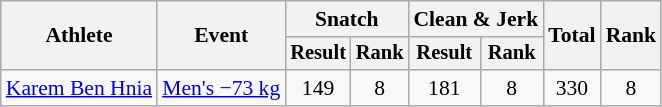<table class="wikitable" style="font-size:90%">
<tr>
<th rowspan="2">Athlete</th>
<th rowspan="2">Event</th>
<th colspan="2">Snatch</th>
<th colspan="2">Clean & Jerk</th>
<th rowspan="2">Total</th>
<th rowspan="2">Rank</th>
</tr>
<tr style="font-size:95%">
<th>Result</th>
<th>Rank</th>
<th>Result</th>
<th>Rank</th>
</tr>
<tr align=center>
<td align=left><a href='#'>Karem Ben Hnia</a></td>
<td align=left><a href='#'>Men's −73 kg</a></td>
<td>149</td>
<td>8</td>
<td>181</td>
<td>8</td>
<td>330</td>
<td>8</td>
</tr>
</table>
